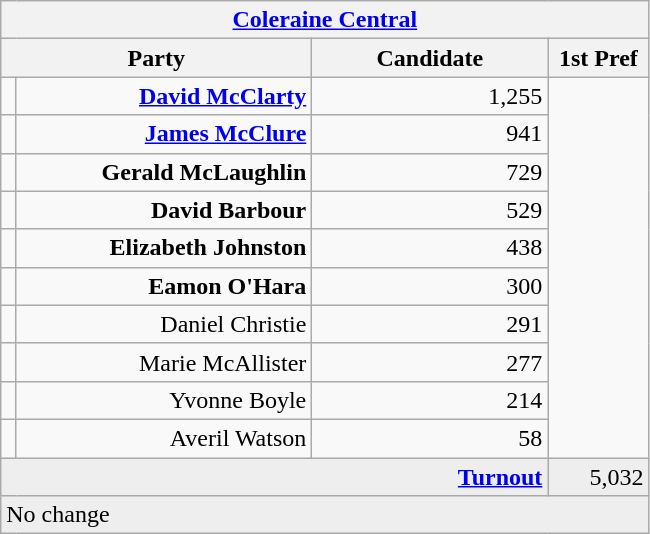<table class="wikitable">
<tr>
<th colspan="4" align="center"><a href='#'>Coleraine Central</a></th>
</tr>
<tr>
<th colspan="2" align="center" width=200>Party</th>
<th width=150>Candidate</th>
<th width=60>1st Pref</th>
</tr>
<tr>
<td></td>
<td align="right"><strong><a href='#'>David McClarty</a></strong></td>
<td align="right">1,255</td>
</tr>
<tr>
<td></td>
<td align="right"><strong><a href='#'>James McClure</a></strong></td>
<td align="right">941</td>
</tr>
<tr>
<td></td>
<td align="right"><strong>Gerald McLaughlin</strong></td>
<td align="right">729</td>
</tr>
<tr>
<td></td>
<td align="right"><strong>David Barbour</strong></td>
<td align="right">529</td>
</tr>
<tr>
<td></td>
<td align="right"><strong>Elizabeth Johnston</strong></td>
<td align="right">438</td>
</tr>
<tr>
<td></td>
<td align="right"><strong>Eamon O'Hara</strong></td>
<td align="right">300</td>
</tr>
<tr>
<td></td>
<td align="right">Daniel Christie</td>
<td align="right">291</td>
</tr>
<tr>
<td></td>
<td align="right">Marie McAllister</td>
<td align="right">277</td>
</tr>
<tr>
<td></td>
<td align="right">Yvonne Boyle</td>
<td align="right">214</td>
</tr>
<tr>
<td></td>
<td align="right">Averil Watson</td>
<td align="right">58</td>
</tr>
<tr bgcolor="EEEEEE">
<td colspan=3 align="right"><strong><a href='#'>Turnout</a></strong></td>
<td align="right">5,032</td>
</tr>
<tr>
<td colspan=4 bgcolor="EEEEEE">No change</td>
</tr>
</table>
